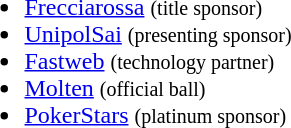<table>
<tr style="vertical-align: top;">
<td><br><ul><li><a href='#'>Frecciarossa</a> <small>(title sponsor)</small></li><li><a href='#'>UnipolSai</a> <small>(presenting sponsor)</small></li><li><a href='#'>Fastweb</a> <small>(technology partner)</small></li><li><a href='#'>Molten</a> <small>(official ball)</small></li><li><a href='#'>PokerStars</a> <small>(platinum sponsor)</small></li></ul></td>
<td></td>
</tr>
</table>
